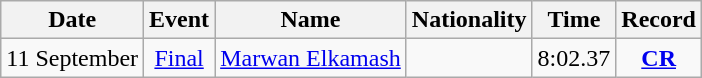<table class="wikitable" style=text-align:center>
<tr>
<th>Date</th>
<th>Event</th>
<th>Name</th>
<th>Nationality</th>
<th>Time</th>
<th>Record</th>
</tr>
<tr>
<td>11 September</td>
<td><a href='#'>Final</a></td>
<td align=left><a href='#'>Marwan Elkamash</a></td>
<td align=left></td>
<td>8:02.37</td>
<td><strong><a href='#'>CR</a></strong></td>
</tr>
</table>
